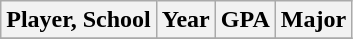<table class="wikitable">
<tr>
<th>Player, School</th>
<th>Year</th>
<th>GPA</th>
<th>Major</th>
</tr>
<tr>
</tr>
</table>
